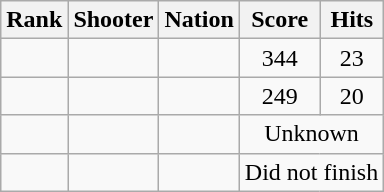<table class="wikitable sortable" style="text-align:center">
<tr>
<th>Rank</th>
<th>Shooter</th>
<th>Nation</th>
<th>Score</th>
<th>Hits</th>
</tr>
<tr>
<td></td>
<td align=left></td>
<td align=left></td>
<td>344</td>
<td>23</td>
</tr>
<tr>
<td></td>
<td align=left></td>
<td align=left></td>
<td>249</td>
<td>20</td>
</tr>
<tr>
<td></td>
<td align=left></td>
<td align=left></td>
<td colspan=2 data-sort-value=1>Unknown</td>
</tr>
<tr>
<td></td>
<td align=left></td>
<td align=left></td>
<td colspan=2 data-sort-value=0>Did not finish</td>
</tr>
</table>
